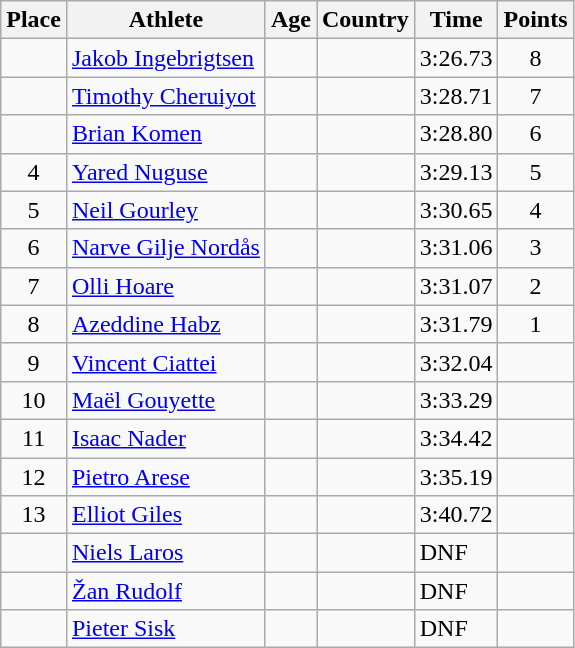<table class="wikitable mw-datatable sortable">
<tr>
<th>Place</th>
<th>Athlete</th>
<th>Age</th>
<th>Country</th>
<th>Time</th>
<th>Points</th>
</tr>
<tr>
<td align=center></td>
<td><a href='#'>Jakob Ingebrigtsen</a></td>
<td></td>
<td></td>
<td>3:26.73</td>
<td align=center>8</td>
</tr>
<tr>
<td align=center></td>
<td><a href='#'>Timothy Cheruiyot</a></td>
<td></td>
<td></td>
<td>3:28.71</td>
<td align=center>7</td>
</tr>
<tr>
<td align=center></td>
<td><a href='#'>Brian Komen</a></td>
<td></td>
<td></td>
<td>3:28.80</td>
<td align=center>6</td>
</tr>
<tr>
<td align=center>4</td>
<td><a href='#'>Yared Nuguse</a></td>
<td></td>
<td></td>
<td>3:29.13</td>
<td align=center>5</td>
</tr>
<tr>
<td align=center>5</td>
<td><a href='#'>Neil Gourley</a></td>
<td></td>
<td></td>
<td>3:30.65</td>
<td align=center>4</td>
</tr>
<tr>
<td align=center>6</td>
<td><a href='#'>Narve Gilje Nordås</a></td>
<td></td>
<td></td>
<td>3:31.06</td>
<td align=center>3</td>
</tr>
<tr>
<td align=center>7</td>
<td><a href='#'>Olli Hoare</a></td>
<td></td>
<td></td>
<td>3:31.07</td>
<td align=center>2</td>
</tr>
<tr>
<td align=center>8</td>
<td><a href='#'>Azeddine Habz</a></td>
<td></td>
<td></td>
<td>3:31.79</td>
<td align=center>1</td>
</tr>
<tr>
<td align=center>9</td>
<td><a href='#'>Vincent Ciattei</a></td>
<td></td>
<td></td>
<td>3:32.04</td>
<td align=center></td>
</tr>
<tr>
<td align=center>10</td>
<td><a href='#'>Maël Gouyette</a></td>
<td></td>
<td></td>
<td>3:33.29</td>
<td align=center></td>
</tr>
<tr>
<td align=center>11</td>
<td><a href='#'>Isaac Nader</a></td>
<td></td>
<td></td>
<td>3:34.42</td>
<td align=center></td>
</tr>
<tr>
<td align=center>12</td>
<td><a href='#'>Pietro Arese</a></td>
<td></td>
<td></td>
<td>3:35.19</td>
<td align=center></td>
</tr>
<tr>
<td align=center>13</td>
<td><a href='#'>Elliot Giles</a></td>
<td></td>
<td></td>
<td>3:40.72</td>
<td align=center></td>
</tr>
<tr>
<td align=center></td>
<td><a href='#'>Niels Laros</a></td>
<td></td>
<td></td>
<td>DNF</td>
<td align=center></td>
</tr>
<tr>
<td align=center></td>
<td><a href='#'>Žan Rudolf</a></td>
<td></td>
<td></td>
<td>DNF</td>
<td align=center></td>
</tr>
<tr>
<td align=center></td>
<td><a href='#'>Pieter Sisk</a></td>
<td></td>
<td></td>
<td>DNF</td>
<td align=center></td>
</tr>
</table>
